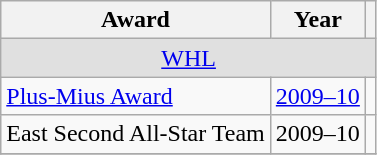<table class="wikitable">
<tr>
<th>Award</th>
<th>Year</th>
<th></th>
</tr>
<tr ALIGN="center" bgcolor="#e0e0e0">
<td colspan="3"><a href='#'>WHL</a></td>
</tr>
<tr>
<td><a href='#'>Plus-Mius Award</a></td>
<td><a href='#'>2009–10</a></td>
<td></td>
</tr>
<tr>
<td>East Second All-Star Team</td>
<td>2009–10</td>
<td></td>
</tr>
<tr>
</tr>
</table>
